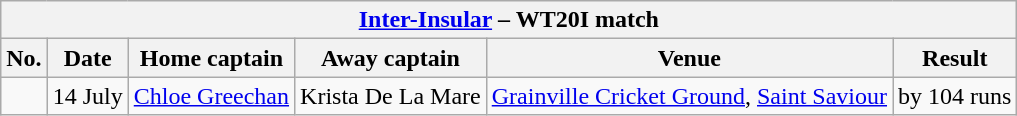<table class="wikitable">
<tr>
<th colspan="6"><a href='#'>Inter-Insular</a> – WT20I match</th>
</tr>
<tr>
<th>No.</th>
<th>Date</th>
<th>Home captain</th>
<th>Away captain</th>
<th>Venue</th>
<th>Result</th>
</tr>
<tr>
<td></td>
<td>14 July</td>
<td><a href='#'>Chloe Greechan</a></td>
<td>Krista De La Mare</td>
<td><a href='#'>Grainville Cricket Ground</a>, <a href='#'>Saint Saviour</a></td>
<td> by 104 runs</td>
</tr>
</table>
